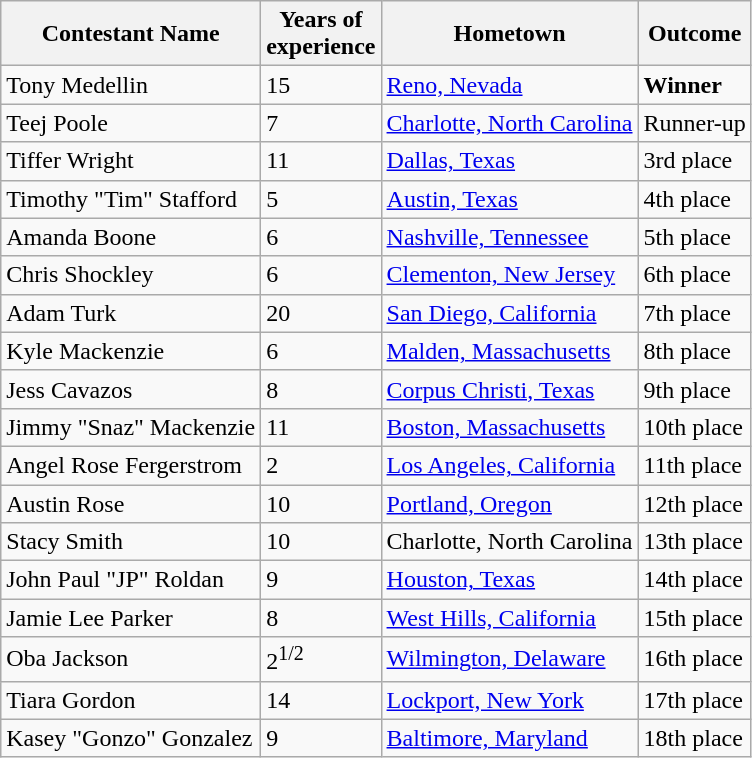<table class="wikitable sortable">
<tr>
<th>Contestant Name</th>
<th>Years of<br>experience</th>
<th>Hometown</th>
<th>Outcome</th>
</tr>
<tr>
<td>Tony Medellin</td>
<td>15</td>
<td><a href='#'>Reno, Nevada</a></td>
<td><strong>Winner</strong></td>
</tr>
<tr>
<td>Teej Poole</td>
<td>7</td>
<td><a href='#'>Charlotte, North Carolina</a></td>
<td>Runner-up</td>
</tr>
<tr>
<td>Tiffer Wright</td>
<td>11</td>
<td><a href='#'>Dallas, Texas</a></td>
<td>3rd place</td>
</tr>
<tr>
<td>Timothy "Tim" Stafford</td>
<td>5</td>
<td><a href='#'>Austin, Texas</a></td>
<td>4th place</td>
</tr>
<tr>
<td>Amanda Boone</td>
<td>6</td>
<td><a href='#'>Nashville, Tennessee</a></td>
<td>5th place</td>
</tr>
<tr>
<td>Chris Shockley</td>
<td>6</td>
<td><a href='#'>Clementon, New Jersey</a></td>
<td>6th place</td>
</tr>
<tr>
<td>Adam Turk</td>
<td>20</td>
<td><a href='#'>San Diego, California</a></td>
<td>7th place</td>
</tr>
<tr>
<td>Kyle Mackenzie</td>
<td>6</td>
<td><a href='#'>Malden, Massachusetts</a></td>
<td>8th place</td>
</tr>
<tr>
<td>Jess Cavazos</td>
<td>8</td>
<td><a href='#'>Corpus Christi, Texas</a></td>
<td>9th place</td>
</tr>
<tr>
<td>Jimmy "Snaz" Mackenzie</td>
<td>11</td>
<td><a href='#'>Boston, Massachusetts</a></td>
<td>10th place</td>
</tr>
<tr>
<td>Angel Rose Fergerstrom</td>
<td>2</td>
<td><a href='#'>Los Angeles, California</a></td>
<td>11th place</td>
</tr>
<tr>
<td>Austin Rose</td>
<td>10</td>
<td><a href='#'>Portland, Oregon</a></td>
<td>12th place</td>
</tr>
<tr>
<td>Stacy Smith</td>
<td>10</td>
<td>Charlotte, North Carolina</td>
<td>13th place</td>
</tr>
<tr>
<td>John Paul "JP" Roldan</td>
<td>9</td>
<td><a href='#'>Houston, Texas</a></td>
<td>14th place</td>
</tr>
<tr>
<td>Jamie Lee Parker</td>
<td>8</td>
<td><a href='#'>West Hills, California</a></td>
<td>15th place</td>
</tr>
<tr>
<td>Oba Jackson</td>
<td>2<sup>1/2</sup></td>
<td><a href='#'>Wilmington, Delaware</a></td>
<td>16th place</td>
</tr>
<tr>
<td>Tiara Gordon</td>
<td>14</td>
<td><a href='#'>Lockport, New York</a></td>
<td>17th place</td>
</tr>
<tr>
<td>Kasey "Gonzo" Gonzalez</td>
<td>9</td>
<td><a href='#'>Baltimore, Maryland</a></td>
<td>18th place</td>
</tr>
</table>
